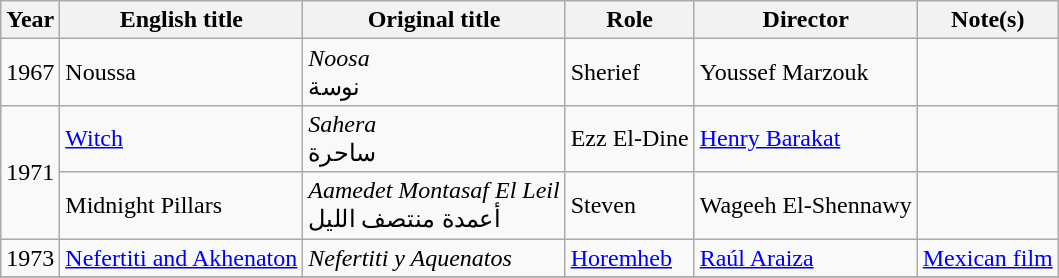<table class="wikitable">
<tr>
<th>Year</th>
<th>English title</th>
<th>Original title</th>
<th>Role</th>
<th>Director</th>
<th>Note(s)</th>
</tr>
<tr>
<td rowspan="1">1967</td>
<td>Noussa</td>
<td><em>Noosa</em><br>نوسة</td>
<td>Sherief</td>
<td>Youssef Marzouk</td>
<td></td>
</tr>
<tr>
<td rowspan="2">1971</td>
<td><a href='#'>Witch</a></td>
<td><em>Sahera</em><br>ساحرة</td>
<td>Ezz El-Dine</td>
<td><a href='#'>Henry Barakat</a></td>
<td></td>
</tr>
<tr>
<td>Midnight Pillars</td>
<td><em>Aamedet Montasaf El Leil</em><br>أعمدة منتصف الليل</td>
<td>Steven</td>
<td>Wageeh El-Shennawy</td>
<td></td>
</tr>
<tr>
<td rowspan="1">1973</td>
<td><a href='#'>Nefertiti and Akhenaton</a></td>
<td><em>Nefertiti y Aquenatos</em></td>
<td><a href='#'>Horemheb</a></td>
<td><a href='#'>Raúl Araiza</a></td>
<td><a href='#'>Mexican film</a></td>
</tr>
<tr>
</tr>
</table>
